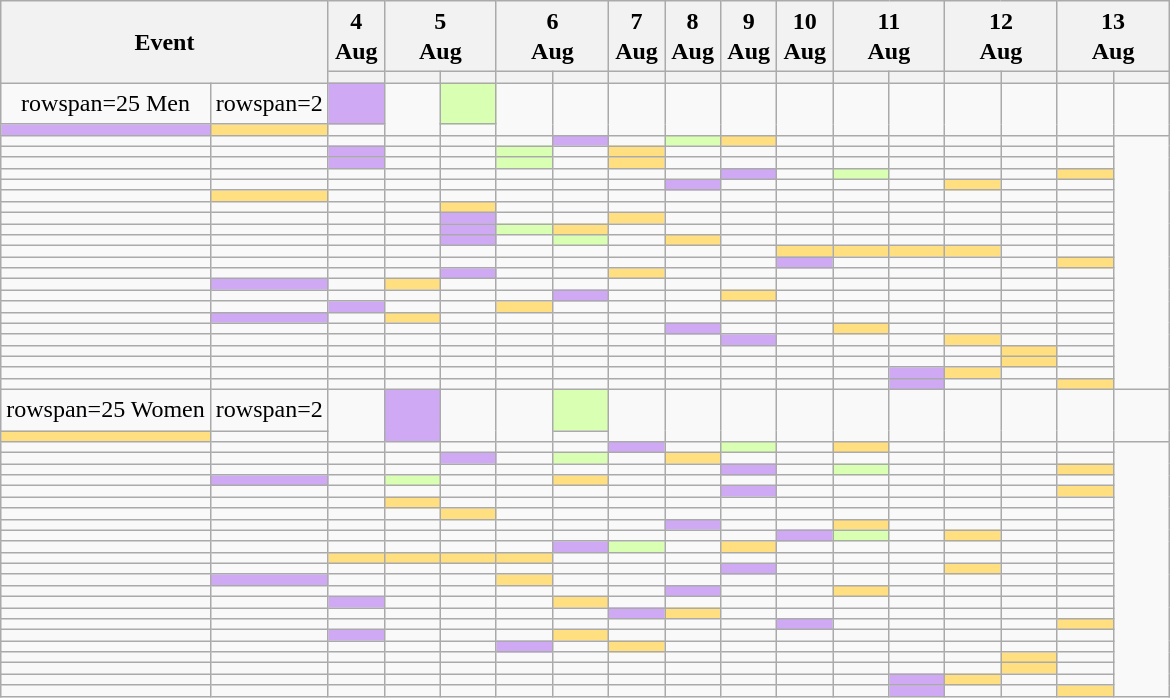<table class="wikitable sortable sort-under mw-collapsible" style="text-align:center;line-height:1.25em;">
<tr>
<th rowspan=2 colspan=2>Event</th>
<th>4<br>Aug</th>
<th colspan=2>5<br>Aug</th>
<th colspan=2>6<br>Aug</th>
<th>7<br>Aug</th>
<th>8<br>Aug</th>
<th>9<br>Aug</th>
<th>10<br>Aug</th>
<th colspan=2>11<br>Aug</th>
<th colspan=2>12<br>Aug</th>
<th colspan=2>13<br>Aug</th>
</tr>
<tr>
<th style="width:30px;"></th>
<th style="width:30px;"></th>
<th style="width:30px;"></th>
<th style="width:30px;"></th>
<th style="width:30px;"></th>
<th style="width:30px;"></th>
<th style="width:30px;"></th>
<th style="width:30px;"></th>
<th style="width:30px;"></th>
<th style="width:30px;"></th>
<th style="width:30px;"></th>
<th style="width:30px;"></th>
<th style="width:30px;"></th>
<th style="width:30px;"></th>
<th style="width:30px;"></th>
</tr>
<tr>
<td>rowspan=25 Men</td>
<td>rowspan=2 </td>
<td style="background-color:#D0A9F5;"></td>
<td rowspan=2></td>
<td style="background-color:#D9FFB2;"></td>
<td rowspan=2></td>
<td rowspan=2></td>
<td rowspan=2></td>
<td rowspan=2></td>
<td rowspan=2></td>
<td rowspan=2></td>
<td rowspan=2></td>
<td rowspan=2></td>
<td rowspan=2></td>
<td rowspan=2></td>
<td rowspan=2></td>
<td rowspan=2></td>
</tr>
<tr>
<td style="background-color:#D0A9F5;"></td>
<td style="background-color:#FFDF80;"></td>
</tr>
<tr>
<td></td>
<td></td>
<td></td>
<td></td>
<td></td>
<td></td>
<td style="background-color:#D0A9F5;"></td>
<td></td>
<td style="background-color:#D9FFB2;"></td>
<td style="background-color:#FFDF80;"></td>
<td></td>
<td></td>
<td></td>
<td></td>
<td></td>
<td></td>
</tr>
<tr>
<td></td>
<td></td>
<td style="background-color:#D0A9F5;"></td>
<td></td>
<td></td>
<td style="background-color:#D9FFB2;"></td>
<td></td>
<td style="background-color:#FFDF80;"></td>
<td></td>
<td></td>
<td></td>
<td></td>
<td></td>
<td></td>
<td></td>
<td></td>
</tr>
<tr>
<td></td>
<td></td>
<td style="background-color:#D0A9F5;"></td>
<td></td>
<td></td>
<td style="background-color:#D9FFB2;"></td>
<td></td>
<td style="background-color:#FFDF80;"></td>
<td></td>
<td></td>
<td></td>
<td></td>
<td></td>
<td></td>
<td></td>
<td></td>
</tr>
<tr>
<td></td>
<td></td>
<td></td>
<td></td>
<td></td>
<td></td>
<td></td>
<td></td>
<td></td>
<td style="background-color:#D0A9F5;"></td>
<td></td>
<td style="background-color:#D9FFB2;"></td>
<td></td>
<td></td>
<td></td>
<td style="background-color:#FFDF80;"></td>
</tr>
<tr>
<td></td>
<td></td>
<td></td>
<td></td>
<td></td>
<td></td>
<td></td>
<td></td>
<td style="background-color:#D0A9F5;"></td>
<td></td>
<td></td>
<td></td>
<td></td>
<td style="background-color:#FFDF80;"></td>
<td></td>
<td></td>
</tr>
<tr>
<td></td>
<td style="background-color:#FFDF80;"></td>
<td></td>
<td></td>
<td></td>
<td></td>
<td></td>
<td></td>
<td></td>
<td></td>
<td></td>
<td></td>
<td></td>
<td></td>
<td></td>
<td></td>
</tr>
<tr>
<td></td>
<td></td>
<td></td>
<td></td>
<td style="background-color:#FFDF80;"></td>
<td></td>
<td></td>
<td></td>
<td></td>
<td></td>
<td></td>
<td></td>
<td></td>
<td></td>
<td></td>
<td></td>
</tr>
<tr>
<td></td>
<td></td>
<td></td>
<td></td>
<td style="background-color:#D0A9F5;"></td>
<td></td>
<td></td>
<td style="background-color:#FFDF80;"></td>
<td></td>
<td></td>
<td></td>
<td></td>
<td></td>
<td></td>
<td></td>
<td></td>
</tr>
<tr>
<td></td>
<td></td>
<td></td>
<td></td>
<td style="background-color:#D0A9F5;"></td>
<td style="background-color:#D9FFB2;"></td>
<td style="background-color:#FFDF80;"></td>
<td></td>
<td></td>
<td></td>
<td></td>
<td></td>
<td></td>
<td></td>
<td></td>
<td></td>
</tr>
<tr>
<td></td>
<td></td>
<td></td>
<td></td>
<td style="background-color:#D0A9F5;"></td>
<td></td>
<td style="background-color:#D9FFB2;"></td>
<td></td>
<td style="background-color:#FFDF80;"></td>
<td></td>
<td></td>
<td></td>
<td></td>
<td></td>
<td></td>
<td></td>
</tr>
<tr>
<td></td>
<td></td>
<td></td>
<td></td>
<td></td>
<td></td>
<td></td>
<td></td>
<td></td>
<td></td>
<td style="background-color:#FFDF80;"></td>
<td style="background-color:#FFDF80;"></td>
<td style="background-color:#FFDF80;"></td>
<td style="background-color:#FFDF80;"></td>
<td></td>
<td></td>
</tr>
<tr>
<td></td>
<td></td>
<td></td>
<td></td>
<td></td>
<td></td>
<td></td>
<td></td>
<td></td>
<td></td>
<td style="background-color:#D0A9F5;"></td>
<td></td>
<td></td>
<td></td>
<td></td>
<td style="background-color:#FFDF80;"></td>
</tr>
<tr>
<td></td>
<td></td>
<td></td>
<td></td>
<td style="background-color:#D0A9F5;"></td>
<td></td>
<td></td>
<td style="background-color:#FFDF80;"></td>
<td></td>
<td></td>
<td></td>
<td></td>
<td></td>
<td></td>
<td></td>
<td></td>
</tr>
<tr>
<td></td>
<td style="background-color:#D0A9F5;"></td>
<td></td>
<td style="background-color:#FFDF80;"></td>
<td></td>
<td></td>
<td></td>
<td></td>
<td></td>
<td></td>
<td></td>
<td></td>
<td></td>
<td></td>
<td></td>
<td></td>
</tr>
<tr>
<td></td>
<td></td>
<td></td>
<td></td>
<td></td>
<td></td>
<td style="background-color:#D0A9F5;"></td>
<td></td>
<td></td>
<td style="background-color:#FFDF80;"></td>
<td></td>
<td></td>
<td></td>
<td></td>
<td></td>
<td></td>
</tr>
<tr>
<td></td>
<td></td>
<td style="background-color:#D0A9F5;"></td>
<td></td>
<td></td>
<td style="background-color:#FFDF80;"></td>
<td></td>
<td></td>
<td></td>
<td></td>
<td></td>
<td></td>
<td></td>
<td></td>
<td></td>
<td></td>
</tr>
<tr>
<td></td>
<td style="background-color:#D0A9F5;"></td>
<td></td>
<td style="background-color:#FFDF80;"></td>
<td></td>
<td></td>
<td></td>
<td></td>
<td></td>
<td></td>
<td></td>
<td></td>
<td></td>
<td></td>
<td></td>
<td></td>
</tr>
<tr>
<td></td>
<td></td>
<td></td>
<td></td>
<td></td>
<td></td>
<td></td>
<td></td>
<td style="background-color:#D0A9F5;"></td>
<td></td>
<td></td>
<td style="background-color:#FFDF80;"></td>
<td></td>
<td></td>
<td></td>
<td></td>
</tr>
<tr>
<td></td>
<td></td>
<td></td>
<td></td>
<td></td>
<td></td>
<td></td>
<td></td>
<td></td>
<td style="background-color:#D0A9F5;"></td>
<td></td>
<td></td>
<td></td>
<td style="background-color:#FFDF80;"></td>
<td></td>
<td></td>
</tr>
<tr>
<td></td>
<td></td>
<td></td>
<td></td>
<td></td>
<td></td>
<td></td>
<td></td>
<td></td>
<td></td>
<td></td>
<td></td>
<td></td>
<td></td>
<td style="background-color:#FFDF80;"></td>
<td></td>
</tr>
<tr>
<td></td>
<td></td>
<td></td>
<td></td>
<td></td>
<td></td>
<td></td>
<td></td>
<td></td>
<td></td>
<td></td>
<td></td>
<td></td>
<td></td>
<td style="background-color:#FFDF80;"></td>
<td></td>
</tr>
<tr>
<td></td>
<td></td>
<td></td>
<td></td>
<td></td>
<td></td>
<td></td>
<td></td>
<td></td>
<td></td>
<td></td>
<td></td>
<td style="background-color:#D0A9F5;"></td>
<td style="background-color:#FFDF80;"></td>
<td></td>
<td></td>
</tr>
<tr>
<td></td>
<td></td>
<td></td>
<td></td>
<td></td>
<td></td>
<td></td>
<td></td>
<td></td>
<td></td>
<td></td>
<td></td>
<td style="background-color:#D0A9F5;"></td>
<td></td>
<td></td>
<td style="background-color:#FFDF80;"></td>
</tr>
<tr>
<td>rowspan=25 Women</td>
<td>rowspan=2 </td>
<td rowspan=2></td>
<td rowspan=2 style="background-color:#D0A9F5;"></td>
<td rowspan=2></td>
<td rowspan=2></td>
<td style="background-color:#D9FFB2;"></td>
<td rowspan=2></td>
<td rowspan=2></td>
<td rowspan=2></td>
<td rowspan=2></td>
<td rowspan=2></td>
<td rowspan=2></td>
<td rowspan=2></td>
<td rowspan=2></td>
<td rowspan=2></td>
<td rowspan=2></td>
</tr>
<tr>
<td style="background-color:#FFDF80;"></td>
</tr>
<tr>
<td></td>
<td></td>
<td></td>
<td></td>
<td></td>
<td></td>
<td></td>
<td style="background-color:#D0A9F5;"></td>
<td></td>
<td style="background-color:#D9FFB2;"></td>
<td></td>
<td style="background-color:#FFDF80;"></td>
<td></td>
<td></td>
<td></td>
<td></td>
</tr>
<tr>
<td></td>
<td></td>
<td></td>
<td></td>
<td style="background-color:#D0A9F5;"></td>
<td></td>
<td style="background-color:#D9FFB2;"></td>
<td></td>
<td style="background-color:#FFDF80;"></td>
<td></td>
<td></td>
<td></td>
<td></td>
<td></td>
<td></td>
<td></td>
</tr>
<tr>
<td></td>
<td></td>
<td></td>
<td></td>
<td></td>
<td></td>
<td></td>
<td></td>
<td></td>
<td style="background-color:#D0A9F5;"></td>
<td></td>
<td style="background-color:#D9FFB2;"></td>
<td></td>
<td></td>
<td></td>
<td style="background-color:#FFDF80;"></td>
</tr>
<tr>
<td></td>
<td style="background-color:#D0A9F5;"></td>
<td></td>
<td style="background-color:#D9FFB2;"></td>
<td></td>
<td></td>
<td style="background-color:#FFDF80;"></td>
<td></td>
<td></td>
<td></td>
<td></td>
<td></td>
<td></td>
<td></td>
<td></td>
<td></td>
</tr>
<tr>
<td></td>
<td></td>
<td></td>
<td></td>
<td></td>
<td></td>
<td></td>
<td></td>
<td></td>
<td style="background-color:#D0A9F5;"></td>
<td></td>
<td></td>
<td></td>
<td></td>
<td></td>
<td style="background-color:#FFDF80;"></td>
</tr>
<tr>
<td></td>
<td></td>
<td></td>
<td style="background-color:#FFDF80;"></td>
<td></td>
<td></td>
<td></td>
<td></td>
<td></td>
<td></td>
<td></td>
<td></td>
<td></td>
<td></td>
<td></td>
<td></td>
</tr>
<tr>
<td></td>
<td></td>
<td></td>
<td></td>
<td style="background-color:#FFDF80;"></td>
<td></td>
<td></td>
<td></td>
<td></td>
<td></td>
<td></td>
<td></td>
<td></td>
<td></td>
<td></td>
<td></td>
</tr>
<tr>
<td></td>
<td></td>
<td></td>
<td></td>
<td></td>
<td></td>
<td></td>
<td></td>
<td style="background-color:#D0A9F5;"></td>
<td></td>
<td></td>
<td style="background-color:#FFDF80;"></td>
<td></td>
<td></td>
<td></td>
<td></td>
</tr>
<tr>
<td></td>
<td></td>
<td></td>
<td></td>
<td></td>
<td></td>
<td></td>
<td></td>
<td></td>
<td></td>
<td style="background-color:#D0A9F5;"></td>
<td style="background-color:#D9FFB2;"></td>
<td></td>
<td style="background-color:#FFDF80;"></td>
<td></td>
<td></td>
</tr>
<tr>
<td></td>
<td></td>
<td></td>
<td></td>
<td></td>
<td></td>
<td style="background-color:#D0A9F5;"></td>
<td style="background-color:#D9FFB2;"></td>
<td></td>
<td style="background-color:#FFDF80;"></td>
<td></td>
<td></td>
<td></td>
<td></td>
<td></td>
<td></td>
</tr>
<tr>
<td></td>
<td></td>
<td style="background-color:#FFDF80;"></td>
<td style="background-color:#FFDF80;"></td>
<td style="background-color:#FFDF80;"></td>
<td style="background-color:#FFDF80;"></td>
<td></td>
<td></td>
<td></td>
<td></td>
<td></td>
<td></td>
<td></td>
<td></td>
<td></td>
<td></td>
</tr>
<tr>
<td></td>
<td></td>
<td></td>
<td></td>
<td></td>
<td></td>
<td></td>
<td></td>
<td></td>
<td style="background-color:#D0A9F5;"></td>
<td></td>
<td></td>
<td></td>
<td style="background-color:#FFDF80;"></td>
<td></td>
<td></td>
</tr>
<tr>
<td></td>
<td style="background-color:#D0A9F5;"></td>
<td></td>
<td></td>
<td></td>
<td style="background-color:#FFDF80;"></td>
<td></td>
<td></td>
<td></td>
<td></td>
<td></td>
<td></td>
<td></td>
<td></td>
<td></td>
<td></td>
</tr>
<tr>
<td></td>
<td></td>
<td></td>
<td></td>
<td></td>
<td></td>
<td></td>
<td></td>
<td style="background-color:#D0A9F5;"></td>
<td></td>
<td></td>
<td style="background-color:#FFDF80;"></td>
<td></td>
<td></td>
<td></td>
<td></td>
</tr>
<tr>
<td></td>
<td></td>
<td style="background-color:#D0A9F5;"></td>
<td></td>
<td></td>
<td></td>
<td style="background-color:#FFDF80;"></td>
<td></td>
<td></td>
<td></td>
<td></td>
<td></td>
<td></td>
<td></td>
<td></td>
<td></td>
</tr>
<tr>
<td></td>
<td></td>
<td></td>
<td></td>
<td></td>
<td></td>
<td></td>
<td style="background-color:#D0A9F5;"></td>
<td style="background-color:#FFDF80;"></td>
<td></td>
<td></td>
<td></td>
<td></td>
<td></td>
<td></td>
<td></td>
</tr>
<tr>
<td></td>
<td></td>
<td></td>
<td></td>
<td></td>
<td></td>
<td></td>
<td></td>
<td></td>
<td></td>
<td style="background-color:#D0A9F5;"></td>
<td></td>
<td></td>
<td></td>
<td></td>
<td style="background-color:#FFDF80;"></td>
</tr>
<tr>
<td></td>
<td></td>
<td style="background-color:#D0A9F5;"></td>
<td></td>
<td></td>
<td></td>
<td style="background-color:#FFDF80;"></td>
<td></td>
<td></td>
<td></td>
<td></td>
<td></td>
<td></td>
<td></td>
<td></td>
<td></td>
</tr>
<tr>
<td></td>
<td></td>
<td></td>
<td></td>
<td></td>
<td style="background-color:#D0A9F5;"></td>
<td></td>
<td style="background-color:#FFDF80;"></td>
<td></td>
<td></td>
<td></td>
<td></td>
<td></td>
<td></td>
<td></td>
<td></td>
</tr>
<tr>
<td></td>
<td></td>
<td></td>
<td></td>
<td></td>
<td></td>
<td></td>
<td></td>
<td></td>
<td></td>
<td></td>
<td></td>
<td></td>
<td></td>
<td style="background-color:#FFDF80;"></td>
<td></td>
</tr>
<tr>
<td></td>
<td></td>
<td></td>
<td></td>
<td></td>
<td></td>
<td></td>
<td></td>
<td></td>
<td></td>
<td></td>
<td></td>
<td></td>
<td></td>
<td style="background-color:#FFDF80;"></td>
<td></td>
</tr>
<tr>
<td></td>
<td></td>
<td></td>
<td></td>
<td></td>
<td></td>
<td></td>
<td></td>
<td></td>
<td></td>
<td></td>
<td></td>
<td style="background-color:#D0A9F5;"></td>
<td style="background-color:#FFDF80;"></td>
<td></td>
<td></td>
</tr>
<tr>
<td></td>
<td></td>
<td></td>
<td></td>
<td></td>
<td></td>
<td></td>
<td></td>
<td></td>
<td></td>
<td></td>
<td></td>
<td style="background-color:#D0A9F5;"></td>
<td></td>
<td></td>
<td style="background-color:#FFDF80;"></td>
</tr>
</table>
